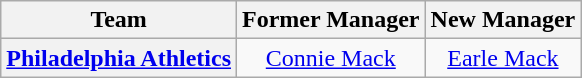<table class="wikitable plainrowheaders" style="text-align:center;">
<tr>
<th>Team</th>
<th>Former Manager</th>
<th>New Manager</th>
</tr>
<tr>
<th scope="row" style="text-align:center;"><a href='#'>Philadelphia Athletics</a></th>
<td><a href='#'>Connie Mack</a></td>
<td><a href='#'>Earle Mack</a></td>
</tr>
</table>
